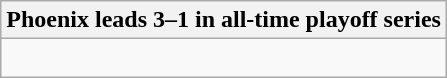<table class="wikitable collapsible collapsed">
<tr>
<th>Phoenix leads 3–1 in all-time playoff series</th>
</tr>
<tr>
<td><br>


</td>
</tr>
</table>
